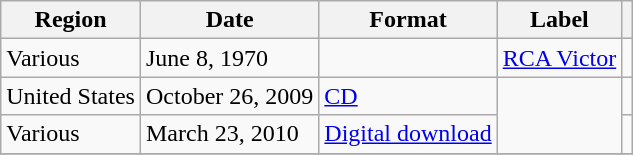<table class="wikitable plainrowheaders">
<tr>
<th scope="col">Region</th>
<th scope="col">Date</th>
<th scope="col">Format</th>
<th scope="col">Label</th>
<th scope="col"></th>
</tr>
<tr>
<td>Various</td>
<td>June 8, 1970</td>
<td></td>
<td><a href='#'>RCA Victor</a></td>
<td></td>
</tr>
<tr>
<td>United States</td>
<td>October 26, 2009</td>
<td><a href='#'>CD</a></td>
<td rowspan = "2"></td>
<td></td>
</tr>
<tr>
<td>Various</td>
<td>March 23, 2010</td>
<td><a href='#'>Digital download</a></td>
<td></td>
</tr>
<tr>
</tr>
</table>
